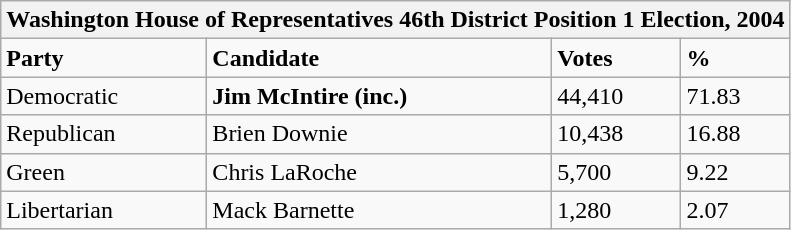<table class="wikitable">
<tr>
<th colspan="4">Washington House of Representatives 46th District Position 1 Election, 2004</th>
</tr>
<tr>
<td><strong>Party</strong></td>
<td><strong>Candidate</strong></td>
<td><strong>Votes</strong></td>
<td><strong>%</strong></td>
</tr>
<tr>
<td>Democratic</td>
<td><strong>Jim McIntire (inc.)</strong></td>
<td>44,410</td>
<td>71.83</td>
</tr>
<tr>
<td>Republican</td>
<td>Brien Downie</td>
<td>10,438</td>
<td>16.88</td>
</tr>
<tr>
<td>Green</td>
<td>Chris LaRoche</td>
<td>5,700</td>
<td>9.22</td>
</tr>
<tr>
<td>Libertarian</td>
<td>Mack Barnette</td>
<td>1,280</td>
<td>2.07</td>
</tr>
</table>
